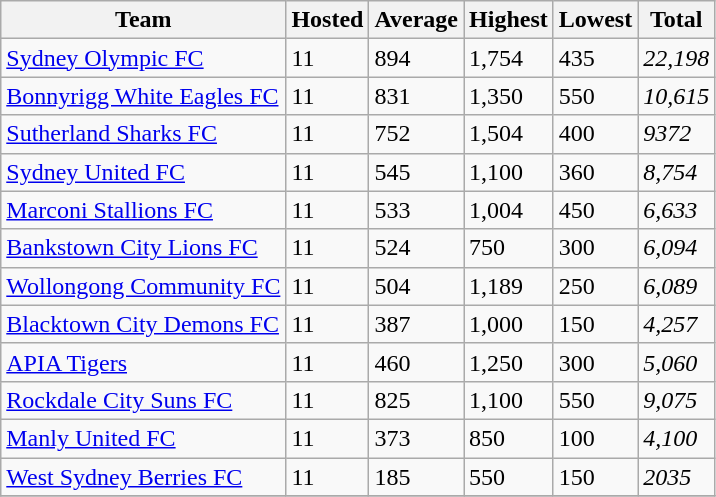<table class="wikitable">
<tr>
<th>Team</th>
<th>Hosted</th>
<th>Average</th>
<th>Highest</th>
<th>Lowest</th>
<th>Total</th>
</tr>
<tr>
<td><a href='#'>Sydney Olympic FC</a></td>
<td>11</td>
<td>894</td>
<td>1,754</td>
<td>435</td>
<td><em>22,198</em></td>
</tr>
<tr>
<td><a href='#'>Bonnyrigg White Eagles FC</a></td>
<td>11</td>
<td>831</td>
<td>1,350</td>
<td>550</td>
<td><em>10,615</em></td>
</tr>
<tr>
<td><a href='#'>Sutherland Sharks FC</a></td>
<td>11</td>
<td>752</td>
<td>1,504</td>
<td>400</td>
<td><em>9372</em></td>
</tr>
<tr>
<td><a href='#'>Sydney United FC</a></td>
<td>11</td>
<td>545</td>
<td>1,100</td>
<td>360</td>
<td><em>8,754</em></td>
</tr>
<tr>
<td><a href='#'>Marconi Stallions FC</a></td>
<td>11</td>
<td>533</td>
<td>1,004</td>
<td>450</td>
<td><em>6,633</em></td>
</tr>
<tr>
<td><a href='#'>Bankstown City Lions FC</a></td>
<td>11</td>
<td>524</td>
<td>750</td>
<td>300</td>
<td><em>6,094</em></td>
</tr>
<tr>
<td><a href='#'>Wollongong Community FC</a></td>
<td>11</td>
<td>504</td>
<td>1,189</td>
<td>250</td>
<td><em>6,089</em></td>
</tr>
<tr>
<td><a href='#'>Blacktown City Demons FC</a></td>
<td>11</td>
<td>387</td>
<td>1,000</td>
<td>150</td>
<td><em>4,257</em></td>
</tr>
<tr>
<td><a href='#'>APIA Tigers</a></td>
<td>11</td>
<td>460</td>
<td>1,250</td>
<td>300</td>
<td><em>5,060</em></td>
</tr>
<tr>
<td><a href='#'>Rockdale City Suns FC</a></td>
<td>11</td>
<td>825</td>
<td>1,100</td>
<td>550</td>
<td><em>9,075</em></td>
</tr>
<tr>
<td><a href='#'>Manly United FC</a></td>
<td>11</td>
<td>373</td>
<td>850</td>
<td>100</td>
<td><em>4,100</em></td>
</tr>
<tr>
<td><a href='#'>West Sydney Berries FC</a></td>
<td>11</td>
<td>185</td>
<td>550</td>
<td>150</td>
<td><em>2035</em></td>
</tr>
<tr>
</tr>
</table>
